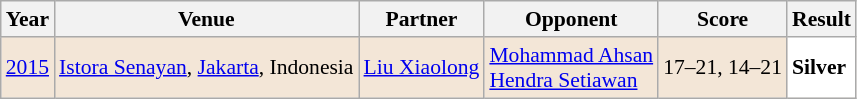<table class="sortable wikitable" style="font-size: 90%;">
<tr>
<th>Year</th>
<th>Venue</th>
<th>Partner</th>
<th>Opponent</th>
<th>Score</th>
<th>Result</th>
</tr>
<tr style="background:#F3E6D7">
<td align="center"><a href='#'>2015</a></td>
<td align="left"><a href='#'>Istora Senayan</a>, <a href='#'>Jakarta</a>, Indonesia</td>
<td align="left"> <a href='#'>Liu Xiaolong</a></td>
<td align="left"> <a href='#'>Mohammad Ahsan</a><br> <a href='#'>Hendra Setiawan</a></td>
<td align="left">17–21, 14–21</td>
<td style="text-align:left; background:white"> <strong>Silver</strong></td>
</tr>
</table>
